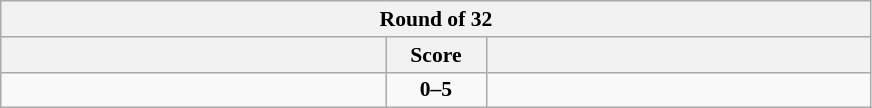<table class="wikitable" style="text-align: center; font-size:90% ">
<tr>
<th colspan=3>Round of 32</th>
</tr>
<tr>
<th width="250"></th>
<th width="60">Score</th>
<th width="250"></th>
</tr>
<tr>
<td align=left></td>
<td><strong>0–5</strong></td>
<td align=left><strong></strong></td>
</tr>
</table>
